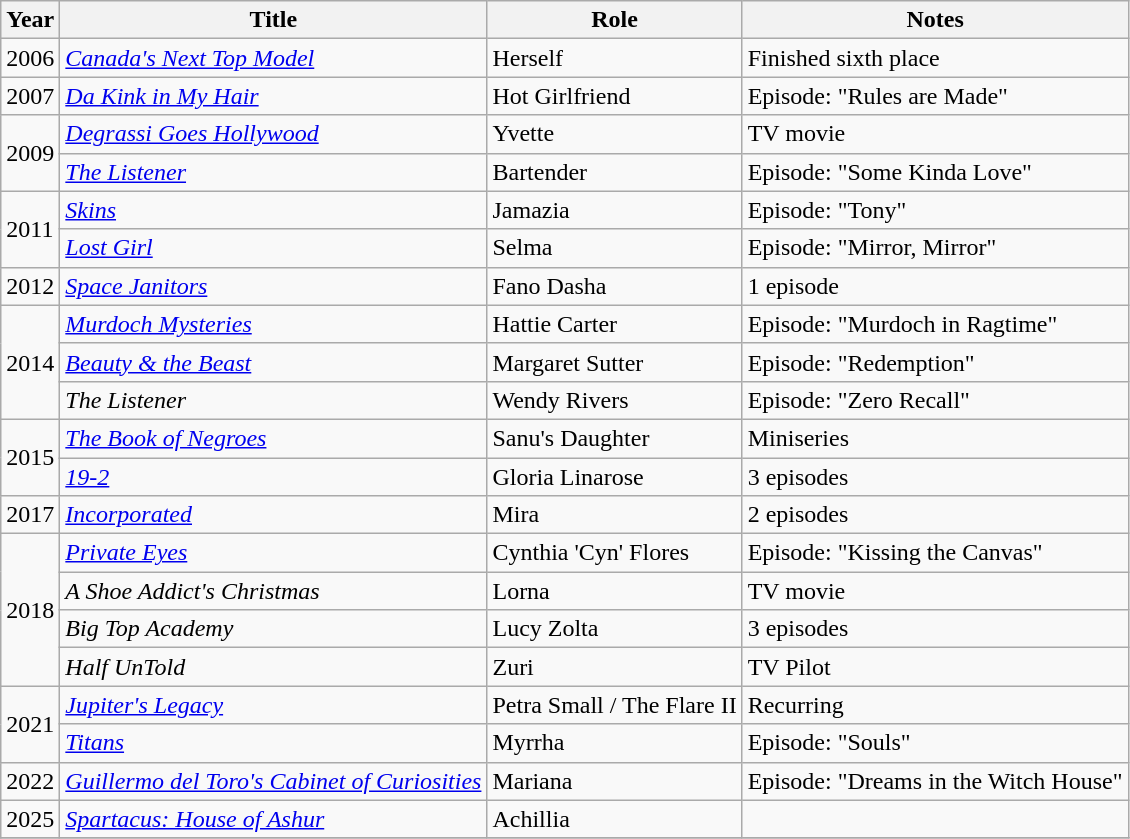<table class="wikitable sortable">
<tr>
<th>Year</th>
<th>Title</th>
<th>Role</th>
<th>Notes</th>
</tr>
<tr>
<td>2006</td>
<td><em><a href='#'>Canada's Next Top Model</a></em></td>
<td>Herself</td>
<td>Finished sixth place</td>
</tr>
<tr>
<td>2007</td>
<td><em><a href='#'>Da Kink in My Hair</a></em></td>
<td>Hot Girlfriend</td>
<td>Episode: "Rules are Made"</td>
</tr>
<tr>
<td rowspan="2">2009</td>
<td><em><a href='#'>Degrassi Goes Hollywood</a></em></td>
<td>Yvette</td>
<td>TV movie</td>
</tr>
<tr>
<td><em><a href='#'>The Listener</a></em></td>
<td>Bartender</td>
<td>Episode: "Some Kinda Love"</td>
</tr>
<tr>
<td rowspan="2">2011</td>
<td><em><a href='#'>Skins</a></em></td>
<td>Jamazia</td>
<td>Episode: "Tony"</td>
</tr>
<tr>
<td><em><a href='#'>Lost Girl</a></em></td>
<td>Selma</td>
<td>Episode: "Mirror, Mirror"</td>
</tr>
<tr>
<td>2012</td>
<td><em><a href='#'>Space Janitors</a></em></td>
<td>Fano Dasha</td>
<td>1 episode</td>
</tr>
<tr>
<td rowspan="3">2014</td>
<td><em><a href='#'>Murdoch Mysteries</a></em></td>
<td>Hattie Carter</td>
<td>Episode: "Murdoch in Ragtime"</td>
</tr>
<tr>
<td><em><a href='#'>Beauty & the Beast</a></em></td>
<td>Margaret Sutter</td>
<td>Episode: "Redemption"</td>
</tr>
<tr>
<td><em>The Listener</em></td>
<td>Wendy Rivers</td>
<td>Episode: "Zero Recall"</td>
</tr>
<tr>
<td rowspan="2">2015</td>
<td><em><a href='#'>The Book of Negroes</a></em></td>
<td>Sanu's Daughter</td>
<td>Miniseries</td>
</tr>
<tr>
<td><em><a href='#'>19-2</a></em></td>
<td>Gloria Linarose</td>
<td>3 episodes</td>
</tr>
<tr>
<td>2017</td>
<td><em><a href='#'>Incorporated</a></em></td>
<td>Mira</td>
<td>2 episodes</td>
</tr>
<tr>
<td rowspan="4">2018</td>
<td><em><a href='#'>Private Eyes</a></em></td>
<td>Cynthia 'Cyn' Flores</td>
<td>Episode: "Kissing the Canvas"</td>
</tr>
<tr>
<td><em>A Shoe Addict's Christmas</em></td>
<td>Lorna</td>
<td>TV movie</td>
</tr>
<tr>
<td><em>Big Top Academy</em></td>
<td>Lucy Zolta</td>
<td>3 episodes</td>
</tr>
<tr>
<td><em>Half UnTold</em></td>
<td>Zuri</td>
<td>TV Pilot</td>
</tr>
<tr>
<td rowspan="2">2021</td>
<td><em><a href='#'>Jupiter's Legacy</a></em></td>
<td>Petra Small / The Flare II</td>
<td>Recurring</td>
</tr>
<tr>
<td><em><a href='#'>Titans</a></em></td>
<td>Myrrha</td>
<td>Episode: "Souls"</td>
</tr>
<tr>
<td>2022</td>
<td><em><a href='#'>Guillermo del Toro's Cabinet of Curiosities</a></em></td>
<td>Mariana</td>
<td>Episode: "Dreams in the Witch House"</td>
</tr>
<tr>
<td>2025</td>
<td><em><a href='#'>Spartacus: House of Ashur</a></em></td>
<td>Achillia</td>
<td></td>
</tr>
<tr>
</tr>
</table>
